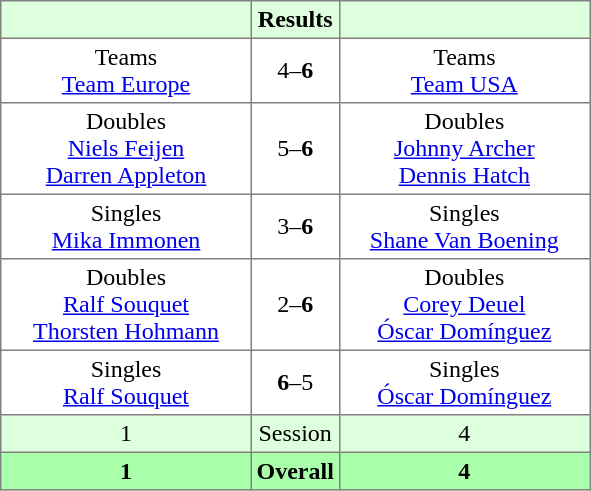<table border="1" cellpadding="3" style="border-collapse: collapse;">
<tr bgcolor="#ddffdd">
<th width="160"></th>
<th>Results</th>
<th width="160"></th>
</tr>
<tr>
<td align="center">Teams<br><a href='#'>Team Europe</a></td>
<td align="center">4–<strong>6</strong></td>
<td align="center">Teams<br><a href='#'>Team USA</a></td>
</tr>
<tr>
<td align="center">Doubles<br><a href='#'>Niels Feijen</a><br><a href='#'>Darren Appleton</a></td>
<td align="center">5–<strong>6</strong></td>
<td align="center">Doubles<br><a href='#'>Johnny Archer</a><br><a href='#'>Dennis Hatch</a></td>
</tr>
<tr>
<td align="center">Singles<br><a href='#'>Mika Immonen</a></td>
<td align="center">3–<strong>6</strong></td>
<td align="center">Singles<br><a href='#'>Shane Van Boening</a></td>
</tr>
<tr>
<td align="center">Doubles<br><a href='#'>Ralf Souquet</a><br><a href='#'>Thorsten Hohmann</a></td>
<td align="center">2–<strong>6</strong></td>
<td align="center">Doubles<br><a href='#'>Corey Deuel</a><br><a href='#'>Óscar Domínguez</a></td>
</tr>
<tr>
<td align="center">Singles<br><a href='#'>Ralf Souquet</a></td>
<td align="center"><strong>6</strong>–5</td>
<td align="center">Singles<br><a href='#'>Óscar Domínguez</a></td>
</tr>
<tr bgcolor="#ddffdd">
<td align="center">1</td>
<td align="center">Session</td>
<td align="center">4</td>
</tr>
<tr bgcolor="#aaffaa">
<th align="center">1</th>
<th align="center">Overall</th>
<th align="center">4</th>
</tr>
</table>
